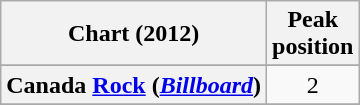<table class="wikitable sortable plainrowheaders" style="text-align:center">
<tr>
<th scope="col">Chart (2012)</th>
<th scope="col">Peak<br>position</th>
</tr>
<tr>
</tr>
<tr>
<th scope="row">Canada <a href='#'>Rock</a> (<em><a href='#'>Billboard</a></em>)</th>
<td>2</td>
</tr>
<tr>
</tr>
<tr>
</tr>
<tr>
</tr>
</table>
